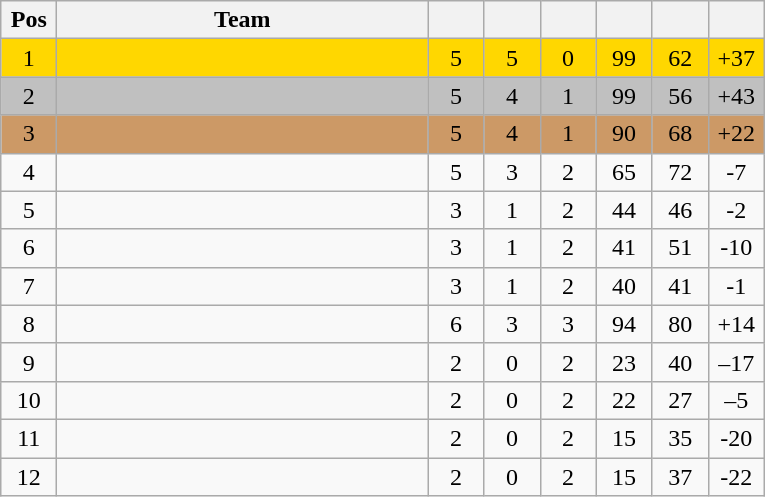<table class="wikitable" style="text-align:center">
<tr>
<th width=30>Pos</th>
<th ! width=240>Team</th>
<th ! width=30></th>
<th ! width=30></th>
<th ! width=30></th>
<th ! width=30></th>
<th ! width=30></th>
<th ! width=30></th>
</tr>
<tr bgcolor=gold>
<td>1</td>
<td align=left></td>
<td>5</td>
<td>5</td>
<td>0</td>
<td>99</td>
<td>62</td>
<td>+37</td>
</tr>
<tr bgcolor=silver>
<td>2</td>
<td align=left></td>
<td>5</td>
<td>4</td>
<td>1</td>
<td>99</td>
<td>56</td>
<td>+43</td>
</tr>
<tr bgcolor=cc9966>
<td>3</td>
<td align=left></td>
<td>5</td>
<td>4</td>
<td>1</td>
<td>90</td>
<td>68</td>
<td>+22</td>
</tr>
<tr>
<td>4</td>
<td align=left></td>
<td>5</td>
<td>3</td>
<td>2</td>
<td>65</td>
<td>72</td>
<td>-7</td>
</tr>
<tr>
<td>5</td>
<td align=left></td>
<td>3</td>
<td>1</td>
<td>2</td>
<td>44</td>
<td>46</td>
<td>-2</td>
</tr>
<tr>
<td>6</td>
<td align=left></td>
<td>3</td>
<td>1</td>
<td>2</td>
<td>41</td>
<td>51</td>
<td>-10</td>
</tr>
<tr>
<td>7</td>
<td align=left></td>
<td>3</td>
<td>1</td>
<td>2</td>
<td>40</td>
<td>41</td>
<td>-1</td>
</tr>
<tr>
<td>8</td>
<td align=left></td>
<td>6</td>
<td>3</td>
<td>3</td>
<td>94</td>
<td>80</td>
<td>+14</td>
</tr>
<tr>
<td>9</td>
<td align=left></td>
<td>2</td>
<td>0</td>
<td>2</td>
<td>23</td>
<td>40</td>
<td>–17</td>
</tr>
<tr>
<td>10</td>
<td align=left></td>
<td>2</td>
<td>0</td>
<td>2</td>
<td>22</td>
<td>27</td>
<td>–5</td>
</tr>
<tr>
<td>11</td>
<td align=left></td>
<td>2</td>
<td>0</td>
<td>2</td>
<td>15</td>
<td>35</td>
<td>-20</td>
</tr>
<tr>
<td>12</td>
<td align=left></td>
<td>2</td>
<td>0</td>
<td>2</td>
<td>15</td>
<td>37</td>
<td>-22</td>
</tr>
</table>
